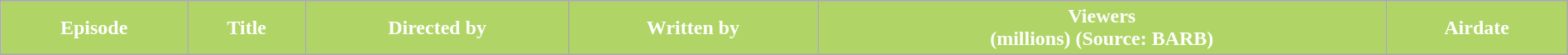<table class="wikitable plainrowheaders" style="width:100%;">
<tr>
</tr>
<tr style="color:#FFFFFF">
<th style="background-color: #B0D566">Episode</th>
<th style="background-color: #B0D566">Title</th>
<th style="background-color: #B0D566">Directed by</th>
<th style="background-color: #B0D566">Written by</th>
<th style="background-color: #B0D566">Viewers<br>(millions) (Source: BARB)</th>
<th style="background-color: #B0D566">Airdate<br>


</th>
</tr>
</table>
